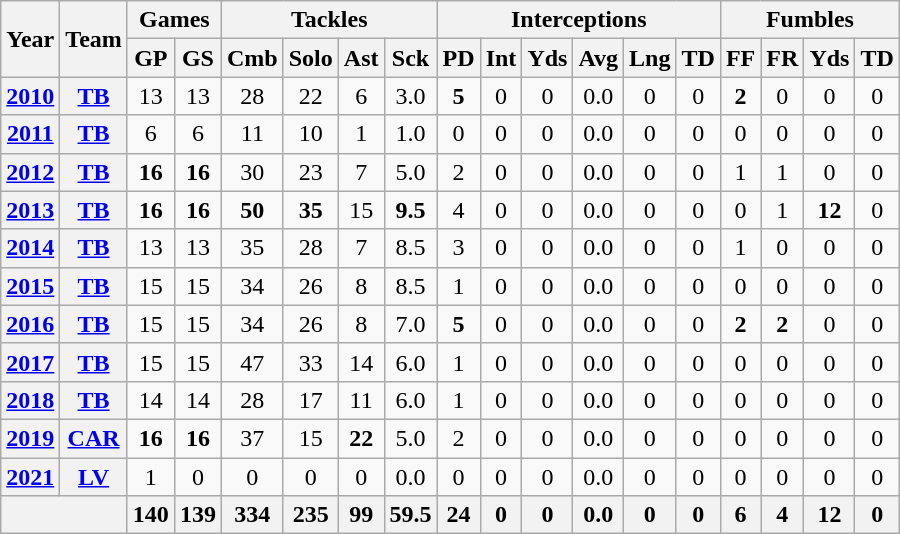<table class="wikitable" style="text-align: center;">
<tr>
<th rowspan="2">Year</th>
<th rowspan="2">Team</th>
<th colspan="2">Games</th>
<th colspan="4">Tackles</th>
<th colspan="6">Interceptions</th>
<th colspan="4">Fumbles</th>
</tr>
<tr>
<th>GP</th>
<th>GS</th>
<th>Cmb</th>
<th>Solo</th>
<th>Ast</th>
<th>Sck</th>
<th>PD</th>
<th>Int</th>
<th>Yds</th>
<th>Avg</th>
<th>Lng</th>
<th>TD</th>
<th>FF</th>
<th>FR</th>
<th>Yds</th>
<th>TD</th>
</tr>
<tr>
<th><a href='#'>2010</a></th>
<th><a href='#'>TB</a></th>
<td>13</td>
<td>13</td>
<td>28</td>
<td>22</td>
<td>6</td>
<td>3.0</td>
<td><strong>5</strong></td>
<td>0</td>
<td>0</td>
<td>0.0</td>
<td>0</td>
<td>0</td>
<td><strong>2</strong></td>
<td>0</td>
<td>0</td>
<td>0</td>
</tr>
<tr>
<th><a href='#'>2011</a></th>
<th><a href='#'>TB</a></th>
<td>6</td>
<td>6</td>
<td>11</td>
<td>10</td>
<td>1</td>
<td>1.0</td>
<td>0</td>
<td>0</td>
<td>0</td>
<td>0.0</td>
<td>0</td>
<td>0</td>
<td>0</td>
<td>0</td>
<td>0</td>
<td>0</td>
</tr>
<tr>
<th><a href='#'>2012</a></th>
<th><a href='#'>TB</a></th>
<td><strong>16</strong></td>
<td><strong>16</strong></td>
<td>30</td>
<td>23</td>
<td>7</td>
<td>5.0</td>
<td>2</td>
<td>0</td>
<td>0</td>
<td>0.0</td>
<td>0</td>
<td>0</td>
<td>1</td>
<td>1</td>
<td>0</td>
<td>0</td>
</tr>
<tr>
<th><a href='#'>2013</a></th>
<th><a href='#'>TB</a></th>
<td><strong>16</strong></td>
<td><strong>16</strong></td>
<td><strong>50</strong></td>
<td><strong>35</strong></td>
<td>15</td>
<td><strong>9.5</strong></td>
<td>4</td>
<td>0</td>
<td>0</td>
<td>0.0</td>
<td>0</td>
<td>0</td>
<td>0</td>
<td>1</td>
<td><strong>12</strong></td>
<td>0</td>
</tr>
<tr>
<th><a href='#'>2014</a></th>
<th><a href='#'>TB</a></th>
<td>13</td>
<td>13</td>
<td>35</td>
<td>28</td>
<td>7</td>
<td>8.5</td>
<td>3</td>
<td>0</td>
<td>0</td>
<td>0.0</td>
<td>0</td>
<td>0</td>
<td>1</td>
<td>0</td>
<td>0</td>
<td>0</td>
</tr>
<tr>
<th><a href='#'>2015</a></th>
<th><a href='#'>TB</a></th>
<td>15</td>
<td>15</td>
<td>34</td>
<td>26</td>
<td>8</td>
<td>8.5</td>
<td>1</td>
<td>0</td>
<td>0</td>
<td>0.0</td>
<td>0</td>
<td>0</td>
<td>0</td>
<td>0</td>
<td>0</td>
<td>0</td>
</tr>
<tr>
<th><a href='#'>2016</a></th>
<th><a href='#'>TB</a></th>
<td>15</td>
<td>15</td>
<td>34</td>
<td>26</td>
<td>8</td>
<td>7.0</td>
<td><strong>5</strong></td>
<td>0</td>
<td>0</td>
<td>0.0</td>
<td>0</td>
<td>0</td>
<td><strong>2</strong></td>
<td><strong>2</strong></td>
<td>0</td>
<td>0</td>
</tr>
<tr>
<th><a href='#'>2017</a></th>
<th><a href='#'>TB</a></th>
<td>15</td>
<td>15</td>
<td>47</td>
<td>33</td>
<td>14</td>
<td>6.0</td>
<td>1</td>
<td>0</td>
<td>0</td>
<td>0.0</td>
<td>0</td>
<td>0</td>
<td>0</td>
<td>0</td>
<td>0</td>
<td>0</td>
</tr>
<tr>
<th><a href='#'>2018</a></th>
<th><a href='#'>TB</a></th>
<td>14</td>
<td>14</td>
<td>28</td>
<td>17</td>
<td>11</td>
<td>6.0</td>
<td>1</td>
<td>0</td>
<td>0</td>
<td>0.0</td>
<td>0</td>
<td>0</td>
<td>0</td>
<td>0</td>
<td>0</td>
<td>0</td>
</tr>
<tr>
<th><a href='#'>2019</a></th>
<th><a href='#'>CAR</a></th>
<td><strong>16</strong></td>
<td><strong>16</strong></td>
<td>37</td>
<td>15</td>
<td><strong>22</strong></td>
<td>5.0</td>
<td>2</td>
<td>0</td>
<td>0</td>
<td>0.0</td>
<td>0</td>
<td>0</td>
<td>0</td>
<td>0</td>
<td>0</td>
<td>0</td>
</tr>
<tr>
<th><a href='#'>2021</a></th>
<th><a href='#'>LV</a></th>
<td>1</td>
<td>0</td>
<td>0</td>
<td>0</td>
<td>0</td>
<td>0.0</td>
<td>0</td>
<td>0</td>
<td>0</td>
<td>0.0</td>
<td>0</td>
<td>0</td>
<td>0</td>
<td>0</td>
<td>0</td>
<td>0</td>
</tr>
<tr>
<th colspan="2"></th>
<th>140</th>
<th>139</th>
<th>334</th>
<th>235</th>
<th>99</th>
<th>59.5</th>
<th>24</th>
<th>0</th>
<th>0</th>
<th>0.0</th>
<th>0</th>
<th>0</th>
<th>6</th>
<th>4</th>
<th>12</th>
<th>0</th>
</tr>
</table>
